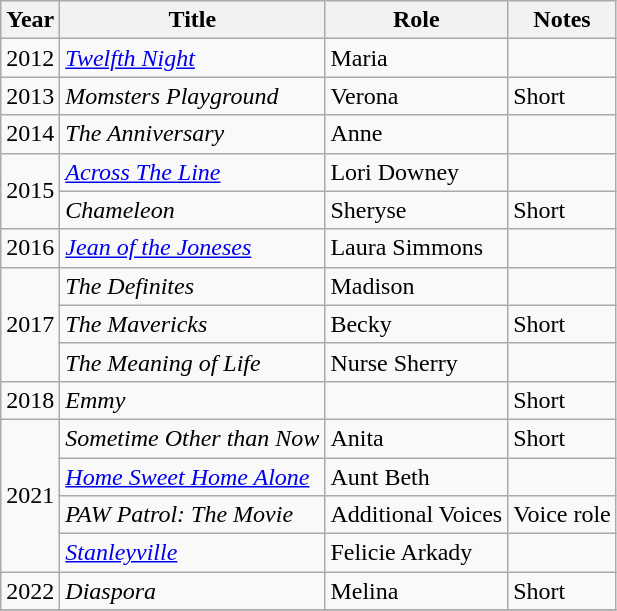<table class="wikitable sortable">
<tr>
<th>Year</th>
<th>Title</th>
<th>Role</th>
<th class="unsortable">Notes</th>
</tr>
<tr>
<td>2012</td>
<td><em><a href='#'>Twelfth Night</a></em></td>
<td>Maria</td>
<td></td>
</tr>
<tr>
<td>2013</td>
<td><em>Momsters Playground</em></td>
<td>Verona</td>
<td>Short</td>
</tr>
<tr>
<td>2014</td>
<td data-sort-value="Anniversary, The"><em>The Anniversary</em></td>
<td>Anne</td>
<td></td>
</tr>
<tr>
<td rowspan=2>2015</td>
<td><em><a href='#'>Across The Line</a></em></td>
<td>Lori Downey</td>
<td></td>
</tr>
<tr>
<td><em>Chameleon</em></td>
<td>Sheryse</td>
<td>Short</td>
</tr>
<tr>
<td>2016</td>
<td><em><a href='#'>Jean of the Joneses</a></em></td>
<td>Laura Simmons</td>
<td></td>
</tr>
<tr>
<td rowspan=3>2017</td>
<td data-sort-value="Definites, The"><em>The Definites</em></td>
<td>Madison</td>
<td></td>
</tr>
<tr>
<td data-sort-value="Mavericks, The"><em>The Mavericks</em></td>
<td>Becky</td>
<td>Short</td>
</tr>
<tr>
<td data-sort-value="Meaning of Life, The"><em>The Meaning of Life</em></td>
<td>Nurse Sherry</td>
<td></td>
</tr>
<tr>
<td>2018</td>
<td><em>Emmy</em></td>
<td></td>
<td>Short</td>
</tr>
<tr>
<td rowspan= 4>2021</td>
<td><em>Sometime Other than Now</em></td>
<td>Anita</td>
<td>Short</td>
</tr>
<tr>
<td><em><a href='#'>Home Sweet Home Alone</a></em></td>
<td>Aunt Beth</td>
<td></td>
</tr>
<tr>
<td><em>PAW Patrol: The Movie</em></td>
<td>Additional Voices</td>
<td>Voice role</td>
</tr>
<tr>
<td><em><a href='#'>Stanleyville</a></em></td>
<td>Felicie Arkady</td>
<td></td>
</tr>
<tr>
<td>2022</td>
<td><em>Diaspora</em></td>
<td>Melina</td>
<td>Short</td>
</tr>
<tr>
</tr>
</table>
